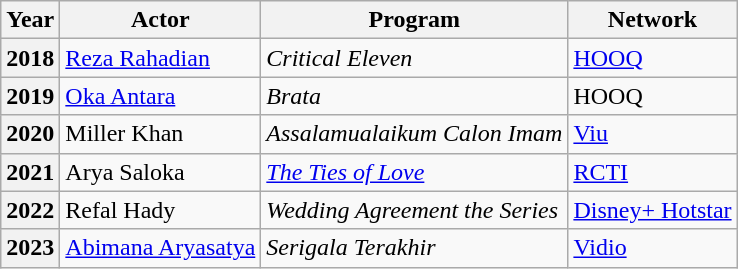<table class="wikitable plainrowheaders">
<tr>
<th>Year</th>
<th>Actor</th>
<th>Program</th>
<th>Network</th>
</tr>
<tr>
<th scope="row">2018</th>
<td><a href='#'>Reza Rahadian</a></td>
<td><em>Critical Eleven</em></td>
<td><a href='#'>HOOQ</a></td>
</tr>
<tr>
<th scope="row">2019</th>
<td><a href='#'>Oka Antara</a></td>
<td><em>Brata</em></td>
<td>HOOQ</td>
</tr>
<tr>
<th scope="row">2020</th>
<td>Miller Khan</td>
<td><em>Assalamualaikum Calon Imam</em></td>
<td><a href='#'>Viu</a></td>
</tr>
<tr>
<th scope="row">2021</th>
<td>Arya Saloka</td>
<td><em><a href='#'>The Ties of Love</a></em></td>
<td><a href='#'>RCTI</a></td>
</tr>
<tr>
<th scope="row">2022</th>
<td>Refal Hady</td>
<td><em>Wedding Agreement the Series</em></td>
<td><a href='#'>Disney+ Hotstar</a></td>
</tr>
<tr>
<th scope="row">2023</th>
<td><a href='#'>Abimana Aryasatya</a></td>
<td><em>Serigala Terakhir</em></td>
<td><a href='#'>Vidio</a></td>
</tr>
</table>
